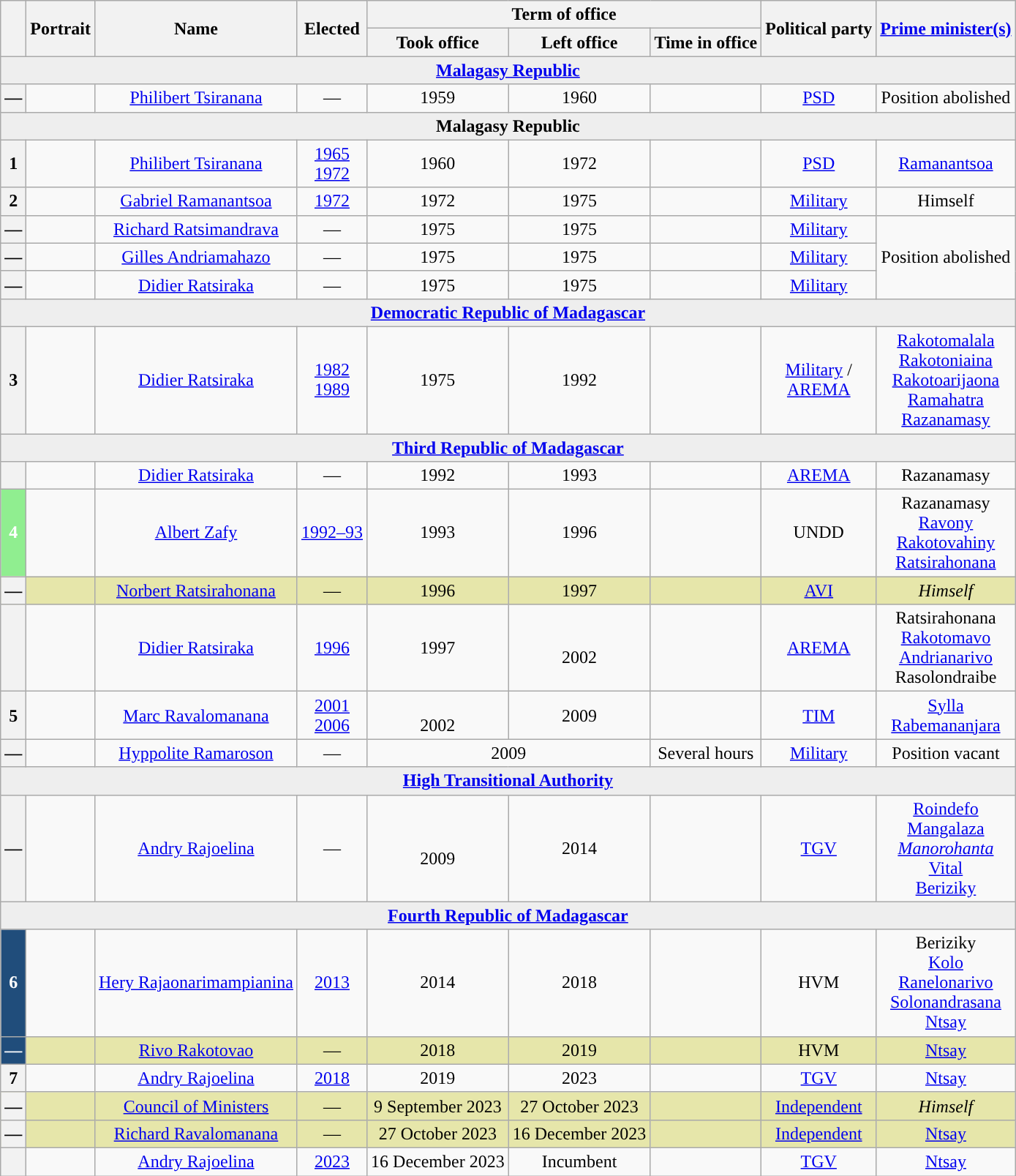<table class="wikitable" style="text-align:center">
<tr>
<th rowspan="2"></th>
<th rowspan="2">Portrait</th>
<th rowspan="2">Name<br></th>
<th rowspan="2">Elected</th>
<th colspan="3">Term of office</th>
<th rowspan="2">Political party</th>
<th rowspan="2"><a href='#'>Prime minister(s)</a></th>
</tr>
<tr>
<th>Took office</th>
<th>Left office</th>
<th>Time in office</th>
</tr>
<tr bgcolor=#EEEEEE>
<td colspan="9"><strong><a href='#'>Malagasy Republic</a> </strong></td>
</tr>
<tr>
<th style="background:">—</th>
<td></td>
<td><a href='#'>Philibert Tsiranana</a><br></td>
<td>—</td>
<td> 1959</td>
<td> 1960</td>
<td></td>
<td><a href='#'>PSD</a></td>
<td>Position abolished</td>
</tr>
<tr bgcolor=#EEEEEE>
<td colspan="9"><strong>Malagasy Republic </strong></td>
</tr>
<tr>
<th style="background:">1</th>
<td></td>
<td><a href='#'>Philibert Tsiranana</a><br></td>
<td><a href='#'>1965</a><br><a href='#'>1972</a></td>
<td> 1960</td>
<td> 1972<br></td>
<td></td>
<td><a href='#'>PSD</a></td>
<td><a href='#'>Ramanantsoa</a></td>
</tr>
<tr>
<th style="background:">2</th>
<td></td>
<td><a href='#'>Gabriel Ramanantsoa</a><br></td>
<td><a href='#'>1972</a><br></td>
<td> 1972</td>
<td> 1975<br></td>
<td></td>
<td><a href='#'>Military</a></td>
<td>Himself</td>
</tr>
<tr>
<th style="background:">—</th>
<td></td>
<td><a href='#'>Richard Ratsimandrava</a><br></td>
<td>—</td>
<td> 1975</td>
<td> 1975<br></td>
<td></td>
<td><a href='#'>Military</a></td>
<td rowspan=3>Position abolished</td>
</tr>
<tr>
<th style="background:">—</th>
<td></td>
<td><a href='#'>Gilles Andriamahazo</a><br></td>
<td>—</td>
<td> 1975</td>
<td> 1975</td>
<td></td>
<td><a href='#'>Military</a></td>
</tr>
<tr>
<th style="background:">—</th>
<td></td>
<td><a href='#'>Didier Ratsiraka</a><br></td>
<td>—</td>
<td> 1975</td>
<td> 1975</td>
<td></td>
<td><a href='#'>Military</a></td>
</tr>
<tr bgcolor=#EEEEEE>
<td colspan="9"><strong><a href='#'>Democratic Republic of Madagascar</a></strong></td>
</tr>
<tr>
<th style="background:">3</th>
<td></td>
<td><a href='#'>Didier Ratsiraka</a><br></td>
<td><a href='#'>1982</a><br><a href='#'>1989</a></td>
<td> 1975</td>
<td> 1992</td>
<td></td>
<td><a href='#'>Military</a> / <br><a href='#'>AREMA</a></td>
<td><a href='#'>Rakotomalala</a><br><a href='#'>Rakotoniaina</a><br><a href='#'>Rakotoarijaona</a><br><a href='#'>Ramahatra</a><br><a href='#'>Razanamasy</a></td>
</tr>
<tr bgcolor=#EEEEEE>
<td colspan="9"><strong><a href='#'>Third Republic of Madagascar</a></strong></td>
</tr>
<tr>
<th style="background:"></th>
<td></td>
<td><a href='#'>Didier Ratsiraka</a><br></td>
<td>—</td>
<td> 1992</td>
<td> 1993</td>
<td></td>
<td><a href='#'>AREMA</a></td>
<td>Razanamasy</td>
</tr>
<tr>
<th style="background:LightGreen; color:white;">4</th>
<td></td>
<td><a href='#'>Albert Zafy</a><br></td>
<td><a href='#'>1992–93</a></td>
<td> 1993</td>
<td> 1996<br></td>
<td></td>
<td>UNDD</td>
<td>Razanamasy<br><a href='#'>Ravony</a><br><a href='#'>Rakotovahiny</a><br><a href='#'>Ratsirahonana</a></td>
</tr>
<tr style="background:#e6e6aa;">
<th style="background:">—</th>
<td></td>
<td><a href='#'>Norbert Ratsirahonana</a><br></td>
<td>—</td>
<td> 1996</td>
<td> 1997</td>
<td></td>
<td><a href='#'>AVI</a></td>
<td><em>Himself</em></td>
</tr>
<tr>
<th style="background:"></th>
<td></td>
<td><a href='#'>Didier Ratsiraka</a><br></td>
<td><a href='#'>1996</a></td>
<td> 1997</td>
<td><br> 2002</td>
<td></td>
<td><a href='#'>AREMA</a></td>
<td>Ratsirahonana<br><a href='#'>Rakotomavo</a><br><a href='#'>Andrianarivo</a><br>Rasolondraibe</td>
</tr>
<tr>
<th style="background:">5</th>
<td></td>
<td><a href='#'>Marc Ravalomanana</a><br></td>
<td><a href='#'>2001</a><br><a href='#'>2006</a></td>
<td><br> 2002</td>
<td> 2009<br></td>
<td></td>
<td><a href='#'>TIM</a></td>
<td><a href='#'>Sylla</a><br><a href='#'>Rabemananjara</a></td>
</tr>
<tr>
<th style="background:">—</th>
<td></td>
<td><a href='#'>Hyppolite Ramaroson</a><br></td>
<td>—</td>
<td colspan=2> 2009</td>
<td>Several hours</td>
<td><a href='#'>Military</a></td>
<td>Position vacant</td>
</tr>
<tr bgcolor=#EEEEEE>
<td colspan="9"><strong><a href='#'>High Transitional Authority</a></strong></td>
</tr>
<tr>
<th style="background:">—</th>
<td></td>
<td><a href='#'>Andry Rajoelina</a><br></td>
<td>—</td>
<td><br> 2009</td>
<td> 2014</td>
<td></td>
<td><a href='#'>TGV</a></td>
<td><a href='#'>Roindefo</a><br><a href='#'>Mangalaza</a><br><em><a href='#'>Manorohanta</a></em><br><a href='#'>Vital</a><br><a href='#'>Beriziky</a></td>
</tr>
<tr bgcolor=#EEEEEE>
<td colspan="9"><strong><a href='#'>Fourth Republic of Madagascar</a></strong></td>
</tr>
<tr>
<th style="background:#204D7B; color:white;">6</th>
<td></td>
<td><a href='#'>Hery Rajaonarimampianina</a><br></td>
<td><a href='#'>2013</a></td>
<td> 2014</td>
<td> 2018</td>
<td></td>
<td>HVM</td>
<td>Beriziky<br><a href='#'>Kolo</a><br><a href='#'>Ranelonarivo</a><br><a href='#'>Solonandrasana</a><br><a href='#'>Ntsay</a></td>
</tr>
<tr style="background:#e6e6aa;">
<th style="background:#204D7B; color:white;">—</th>
<td></td>
<td><a href='#'>Rivo Rakotovao</a><br></td>
<td>—</td>
<td> 2018</td>
<td> 2019</td>
<td></td>
<td>HVM</td>
<td><a href='#'>Ntsay</a></td>
</tr>
<tr>
<th style="background:">7</th>
<td></td>
<td><a href='#'>Andry Rajoelina</a><br></td>
<td><a href='#'>2018</a></td>
<td> 2019</td>
<td> 2023</td>
<td></td>
<td><a href='#'>TGV</a></td>
<td><a href='#'>Ntsay</a></td>
</tr>
<tr style="background:#e6e6aa;">
<th style="background:">—</th>
<td></td>
<td><a href='#'>Council of Ministers</a> <br> </td>
<td>—</td>
<td>9 September 2023</td>
<td>27 October 2023</td>
<td></td>
<td><a href='#'>Independent</a></td>
<td><em>Himself</em></td>
</tr>
<tr style="background:#e6e6aa;">
<th style="background:">—</th>
<td></td>
<td><a href='#'>Richard Ravalomanana</a><br></td>
<td>—</td>
<td>27 October 2023</td>
<td>16 December 2023</td>
<td></td>
<td><a href='#'>Independent</a></td>
<td><a href='#'>Ntsay</a></td>
</tr>
<tr>
<th style="background:"></th>
<td></td>
<td><a href='#'>Andry Rajoelina</a><br></td>
<td><a href='#'>2023</a></td>
<td>16 December 2023</td>
<td>Incumbent</td>
<td></td>
<td><a href='#'>TGV</a></td>
<td><a href='#'>Ntsay</a></td>
</tr>
</table>
